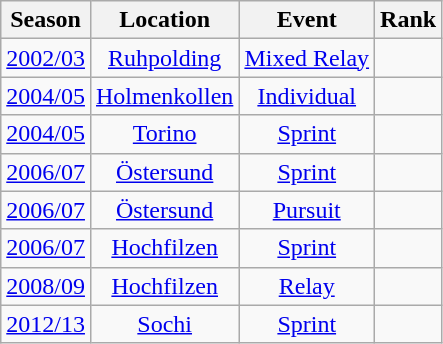<table class="wikitable sortable" style="text-align:center">
<tr>
<th>Season</th>
<th>Location</th>
<th>Event</th>
<th>Rank</th>
</tr>
<tr>
<td><a href='#'>2002/03</a></td>
<td><a href='#'>Ruhpolding</a></td>
<td><a href='#'>Mixed Relay</a></td>
<td></td>
</tr>
<tr>
<td><a href='#'>2004/05</a></td>
<td><a href='#'>Holmenkollen</a></td>
<td><a href='#'>Individual</a></td>
<td></td>
</tr>
<tr>
<td><a href='#'>2004/05</a></td>
<td><a href='#'>Torino</a></td>
<td><a href='#'>Sprint</a></td>
<td></td>
</tr>
<tr>
<td><a href='#'>2006/07</a></td>
<td><a href='#'>Östersund</a></td>
<td><a href='#'>Sprint</a></td>
<td></td>
</tr>
<tr>
<td><a href='#'>2006/07</a></td>
<td><a href='#'>Östersund</a></td>
<td><a href='#'>Pursuit</a></td>
<td></td>
</tr>
<tr>
<td><a href='#'>2006/07</a></td>
<td><a href='#'>Hochfilzen</a></td>
<td><a href='#'>Sprint</a></td>
<td></td>
</tr>
<tr>
<td><a href='#'>2008/09</a></td>
<td><a href='#'>Hochfilzen</a></td>
<td><a href='#'>Relay</a></td>
<td></td>
</tr>
<tr>
<td><a href='#'>2012/13</a></td>
<td><a href='#'>Sochi</a></td>
<td><a href='#'>Sprint</a></td>
<td></td>
</tr>
</table>
